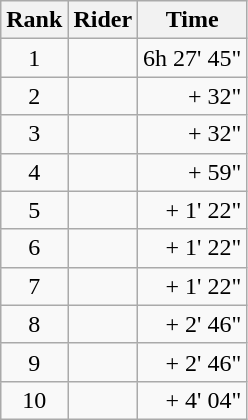<table class="wikitable">
<tr>
<th scope="col">Rank</th>
<th scope="col">Rider</th>
<th scope="col">Time</th>
</tr>
<tr>
<td style="text-align:center;">1</td>
<td></td>
<td style="text-align:right;">6h 27' 45"</td>
</tr>
<tr>
<td style="text-align:center;">2</td>
<td></td>
<td style="text-align:right;">+ 32"</td>
</tr>
<tr>
<td style="text-align:center;">3</td>
<td></td>
<td style="text-align:right;">+ 32"</td>
</tr>
<tr>
<td style="text-align:center;">4</td>
<td></td>
<td style="text-align:right;">+ 59"</td>
</tr>
<tr>
<td style="text-align:center;">5</td>
<td></td>
<td style="text-align:right;">+ 1' 22"</td>
</tr>
<tr>
<td style="text-align:center;">6</td>
<td></td>
<td style="text-align:right;">+ 1' 22"</td>
</tr>
<tr>
<td style="text-align:center;">7</td>
<td></td>
<td style="text-align:right;">+ 1' 22"</td>
</tr>
<tr>
<td style="text-align:center;">8</td>
<td></td>
<td style="text-align:right;">+ 2' 46"</td>
</tr>
<tr>
<td style="text-align:center;">9</td>
<td></td>
<td style="text-align:right;">+ 2' 46"</td>
</tr>
<tr>
<td style="text-align:center;">10</td>
<td></td>
<td style="text-align:right;">+ 4' 04"</td>
</tr>
</table>
